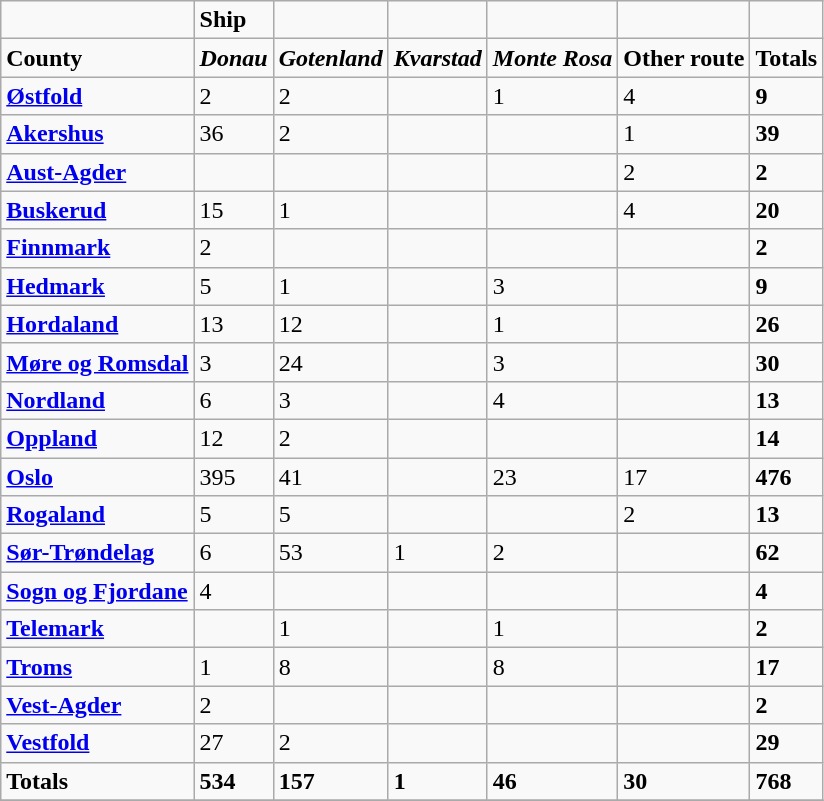<table class="wikitable">
<tr>
<td></td>
<td><strong>Ship</strong></td>
<td></td>
<td></td>
<td></td>
<td></td>
<td></td>
</tr>
<tr --->
<td><strong>County</strong></td>
<td><strong><em>Donau</em></strong></td>
<td><strong><em>Gotenland</em></strong></td>
<td><strong><em>Kvarstad</em></strong></td>
<td><strong><em>Monte Rosa</em></strong></td>
<td><strong>Other route</strong></td>
<td><strong>Totals</strong></td>
</tr>
<tr --->
<td><strong><a href='#'>Østfold</a></strong></td>
<td>2</td>
<td>2</td>
<td></td>
<td>1</td>
<td>4</td>
<td><strong>9</strong></td>
</tr>
<tr --->
<td><strong><a href='#'>Akershus</a></strong></td>
<td>36</td>
<td>2</td>
<td></td>
<td></td>
<td>1</td>
<td><strong>39</strong></td>
</tr>
<tr --->
<td><strong><a href='#'>Aust-Agder</a></strong></td>
<td></td>
<td></td>
<td></td>
<td></td>
<td>2</td>
<td><strong>2</strong></td>
</tr>
<tr --->
<td><strong><a href='#'>Buskerud</a></strong></td>
<td>15</td>
<td>1</td>
<td></td>
<td></td>
<td>4</td>
<td><strong>20</strong></td>
</tr>
<tr --->
<td><strong><a href='#'>Finnmark</a></strong></td>
<td>2</td>
<td></td>
<td></td>
<td></td>
<td></td>
<td><strong>2</strong></td>
</tr>
<tr --->
<td><strong><a href='#'>Hedmark</a></strong></td>
<td>5</td>
<td>1</td>
<td></td>
<td>3</td>
<td></td>
<td><strong>9</strong></td>
</tr>
<tr --->
<td><strong><a href='#'>Hordaland</a></strong></td>
<td>13</td>
<td>12</td>
<td></td>
<td>1</td>
<td></td>
<td><strong>26</strong></td>
</tr>
<tr --->
<td><strong><a href='#'>Møre og Romsdal</a></strong></td>
<td>3</td>
<td>24</td>
<td></td>
<td>3</td>
<td></td>
<td><strong>30</strong></td>
</tr>
<tr --->
<td><strong><a href='#'>Nordland</a></strong></td>
<td>6</td>
<td>3</td>
<td></td>
<td>4</td>
<td></td>
<td><strong>13</strong></td>
</tr>
<tr --->
<td><strong><a href='#'>Oppland</a></strong></td>
<td>12</td>
<td>2</td>
<td></td>
<td></td>
<td></td>
<td><strong>14</strong></td>
</tr>
<tr --->
<td><strong><a href='#'>Oslo</a></strong></td>
<td>395</td>
<td>41</td>
<td></td>
<td>23</td>
<td>17</td>
<td><strong>476</strong></td>
</tr>
<tr --->
<td><strong><a href='#'>Rogaland</a></strong></td>
<td>5</td>
<td>5</td>
<td></td>
<td></td>
<td>2</td>
<td><strong>13</strong></td>
</tr>
<tr --->
<td><strong><a href='#'>Sør-Trøndelag</a></strong></td>
<td>6</td>
<td>53</td>
<td>1</td>
<td>2</td>
<td></td>
<td><strong>62</strong></td>
</tr>
<tr --->
<td><strong><a href='#'>Sogn og Fjordane</a></strong></td>
<td>4</td>
<td></td>
<td></td>
<td></td>
<td></td>
<td><strong>4</strong></td>
</tr>
<tr --->
<td><strong><a href='#'>Telemark</a></strong></td>
<td></td>
<td>1</td>
<td></td>
<td>1</td>
<td></td>
<td><strong>2</strong></td>
</tr>
<tr --->
<td><strong><a href='#'>Troms</a></strong></td>
<td>1</td>
<td>8</td>
<td></td>
<td>8</td>
<td></td>
<td><strong>17</strong></td>
</tr>
<tr --->
<td><strong><a href='#'>Vest-Agder</a></strong></td>
<td>2</td>
<td></td>
<td></td>
<td></td>
<td></td>
<td><strong>2</strong></td>
</tr>
<tr --->
<td><strong><a href='#'>Vestfold</a></strong></td>
<td>27</td>
<td>2</td>
<td></td>
<td></td>
<td></td>
<td><strong>29</strong></td>
</tr>
<tr --->
<td><strong>Totals</strong></td>
<td><strong>534</strong></td>
<td><strong>157</strong></td>
<td><strong>1</strong></td>
<td><strong>46</strong></td>
<td><strong>30</strong></td>
<td><strong>768</strong></td>
</tr>
<tr --->
</tr>
</table>
